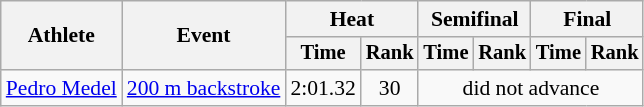<table class=wikitable style="font-size:90%">
<tr>
<th rowspan="2">Athlete</th>
<th rowspan="2">Event</th>
<th colspan="2">Heat</th>
<th colspan="2">Semifinal</th>
<th colspan="2">Final</th>
</tr>
<tr style="font-size:95%">
<th>Time</th>
<th>Rank</th>
<th>Time</th>
<th>Rank</th>
<th>Time</th>
<th>Rank</th>
</tr>
<tr align=center>
<td align=left><a href='#'>Pedro Medel</a></td>
<td align=left><a href='#'>200 m backstroke</a></td>
<td>2:01.32</td>
<td>30</td>
<td colspan=4>did not advance</td>
</tr>
</table>
